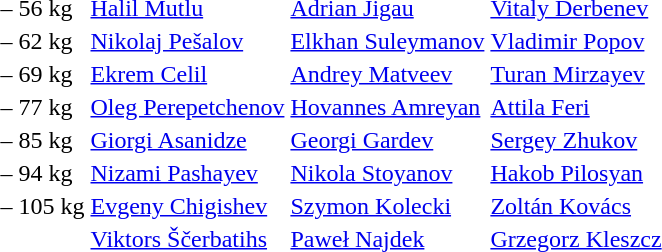<table>
<tr>
<td>– 56 kg<br></td>
<td> <a href='#'>Halil Mutlu</a></td>
<td> <a href='#'>Adrian Jigau</a></td>
<td> <a href='#'>Vitaly Derbenev</a></td>
</tr>
<tr>
<td>– 62 kg<br></td>
<td> <a href='#'>Nikolaj Pešalov</a></td>
<td> <a href='#'>Elkhan Suleymanov</a></td>
<td> <a href='#'>Vladimir Popov</a></td>
</tr>
<tr>
<td>– 69 kg<br></td>
<td> <a href='#'>Ekrem Celil</a></td>
<td> <a href='#'>Andrey Matveev</a></td>
<td> <a href='#'>Turan Mirzayev</a></td>
</tr>
<tr>
<td>– 77 kg<br></td>
<td> <a href='#'>Oleg Perepetchenov</a></td>
<td> <a href='#'>Hovannes Amreyan</a></td>
<td> <a href='#'>Attila Feri</a></td>
</tr>
<tr>
<td>– 85 kg<br></td>
<td> <a href='#'>Giorgi Asanidze</a></td>
<td> <a href='#'>Georgi Gardev</a></td>
<td> <a href='#'>Sergey Zhukov</a></td>
</tr>
<tr>
<td>– 94 kg<br></td>
<td> <a href='#'>Nizami Pashayev</a></td>
<td> <a href='#'>Nikola Stoyanov</a></td>
<td> <a href='#'>Hakob Pilosyan</a></td>
</tr>
<tr>
<td>– 105 kg<br></td>
<td> <a href='#'>Evgeny Chigishev</a></td>
<td> <a href='#'>Szymon Kolecki</a></td>
<td> <a href='#'>Zoltán Kovács</a></td>
</tr>
<tr>
<td><br></td>
<td> <a href='#'>Viktors Ščerbatihs</a></td>
<td> <a href='#'>Paweł Najdek</a></td>
<td> <a href='#'>Grzegorz Kleszcz</a></td>
</tr>
</table>
